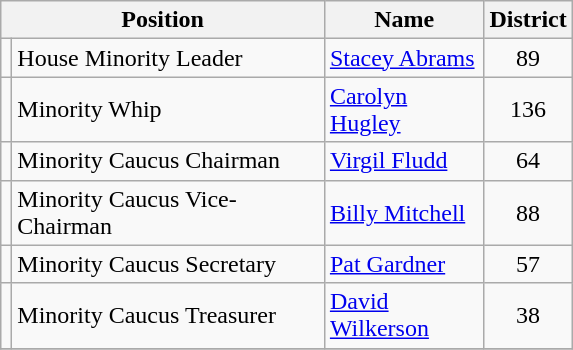<table class="wikitable">
<tr>
<th colspan=2 align=center>Position</th>
<th align="center" width="99">Name</th>
<th align=center>District</th>
</tr>
<tr>
<td></td>
<td width="201">House Minority Leader</td>
<td><a href='#'>Stacey Abrams</a></td>
<td align=center>89</td>
</tr>
<tr>
<td></td>
<td>Minority Whip</td>
<td><a href='#'>Carolyn Hugley</a></td>
<td align=center>136</td>
</tr>
<tr>
<td></td>
<td>Minority Caucus Chairman</td>
<td><a href='#'>Virgil Fludd</a></td>
<td align=center>64</td>
</tr>
<tr>
<td></td>
<td>Minority Caucus Vice-Chairman</td>
<td><a href='#'>Billy Mitchell</a></td>
<td align=center>88</td>
</tr>
<tr>
<td></td>
<td>Minority Caucus Secretary</td>
<td><a href='#'>Pat Gardner</a></td>
<td align=center>57</td>
</tr>
<tr>
<td></td>
<td>Minority Caucus Treasurer</td>
<td><a href='#'>David Wilkerson</a></td>
<td align=center>38</td>
</tr>
<tr>
</tr>
</table>
